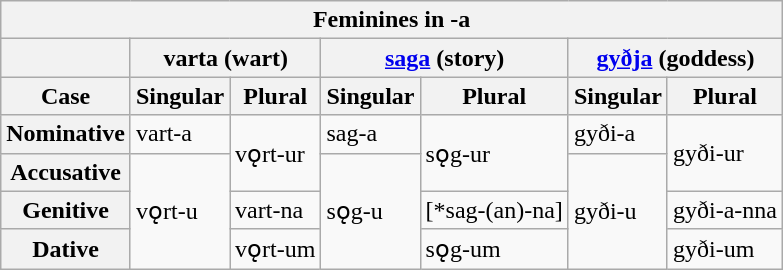<table class="wikitable">
<tr ---->
<th colspan="7" align="CENTER">Feminines in -a</th>
</tr>
<tr ---->
<th> </th>
<th colspan="2">varta (wart)</th>
<th colspan="2"><a href='#'>saga</a> (story)</th>
<th colspan="2"><a href='#'>gyðja</a> (goddess)</th>
</tr>
<tr>
<th>Case</th>
<th>Singular</th>
<th>Plural</th>
<th>Singular</th>
<th>Plural</th>
<th>Singular</th>
<th>Plural</th>
</tr>
<tr>
<th>Nominative</th>
<td>vart-a</td>
<td rowspan="2">vǫrt-ur</td>
<td>sag-a</td>
<td rowspan="2">sǫg-ur</td>
<td>gyði-a</td>
<td rowspan="2">gyði-ur</td>
</tr>
<tr>
<th>Accusative</th>
<td rowspan="3">vǫrt-u</td>
<td rowspan="3">sǫg-u</td>
<td rowspan="3">gyði-u</td>
</tr>
<tr>
<th>Genitive</th>
<td>vart-na</td>
<td>[*sag-(an)-na]</td>
<td>gyði-a-nna</td>
</tr>
<tr>
<th>Dative</th>
<td>vǫrt-um</td>
<td>sǫg-um</td>
<td>gyði-um</td>
</tr>
</table>
